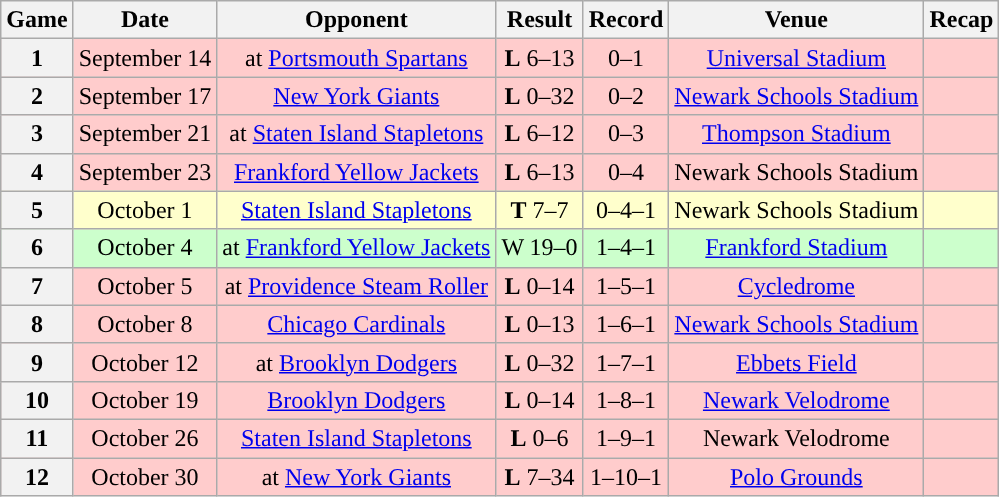<table class="wikitable" style="text-align:center">
<tr>
<th>Game</th>
<th>Date</th>
<th>Opponent</th>
<th>Result</th>
<th>Record</th>
<th>Venue</th>
<th>Recap</th>
</tr>
<tr style="background:#fcc">
<th>1</th>
<td>September 14</td>
<td>at <a href='#'>Portsmouth Spartans</a></td>
<td><strong>L</strong> 6–13</td>
<td>0–1</td>
<td><a href='#'>Universal Stadium</a></td>
<td></td>
</tr>
<tr style="background:#fcc">
<th>2</th>
<td>September 17</td>
<td><a href='#'>New York Giants</a></td>
<td><strong>L</strong> 0–32</td>
<td>0–2</td>
<td><a href='#'>Newark Schools Stadium</a></td>
<td></td>
</tr>
<tr style="background:#fcc">
<th>3</th>
<td>September 21</td>
<td>at <a href='#'>Staten Island Stapletons</a></td>
<td><strong>L</strong> 6–12</td>
<td>0–3</td>
<td><a href='#'>Thompson Stadium</a></td>
<td></td>
</tr>
<tr style="background:#fcc">
<th>4</th>
<td>September 23</td>
<td><a href='#'>Frankford Yellow Jackets</a></td>
<td><strong>L</strong> 6–13</td>
<td>0–4</td>
<td>Newark Schools Stadium</td>
<td></td>
</tr>
<tr style="background:#ffc">
<th>5</th>
<td>October 1</td>
<td><a href='#'>Staten Island Stapletons</a></td>
<td><strong>T</strong> 7–7</td>
<td>0–4–1</td>
<td>Newark Schools Stadium</td>
<td></td>
</tr>
<tr style="background:#cfc">
<th>6</th>
<td>October 4</td>
<td>at <a href='#'>Frankford Yellow Jackets</a></td>
<td>W 19–0</td>
<td>1–4–1</td>
<td><a href='#'>Frankford Stadium</a></td>
<td></td>
</tr>
<tr style="background:#fcc">
<th>7</th>
<td>October 5</td>
<td>at <a href='#'>Providence Steam Roller</a></td>
<td><strong>L</strong> 0–14</td>
<td>1–5–1</td>
<td><a href='#'>Cycledrome</a></td>
<td></td>
</tr>
<tr style="background:#fcc">
<th>8</th>
<td>October 8</td>
<td><a href='#'>Chicago Cardinals</a></td>
<td><strong>L</strong> 0–13</td>
<td>1–6–1</td>
<td><a href='#'>Newark Schools Stadium</a></td>
<td></td>
</tr>
<tr style="background:#fcc">
<th>9</th>
<td>October 12</td>
<td>at <a href='#'>Brooklyn Dodgers</a></td>
<td><strong>L</strong> 0–32</td>
<td>1–7–1</td>
<td><a href='#'>Ebbets Field</a></td>
<td></td>
</tr>
<tr style="background:#fcc">
<th>10</th>
<td>October 19</td>
<td><a href='#'>Brooklyn Dodgers</a></td>
<td><strong>L</strong> 0–14</td>
<td>1–8–1</td>
<td><a href='#'>Newark Velodrome</a></td>
<td></td>
</tr>
<tr style="background:#fcc">
<th>11</th>
<td>October 26</td>
<td><a href='#'>Staten Island Stapletons</a></td>
<td><strong>L</strong> 0–6</td>
<td>1–9–1</td>
<td>Newark Velodrome</td>
<td></td>
</tr>
<tr style="background:#fcc">
<th>12</th>
<td>October 30</td>
<td>at <a href='#'>New York Giants</a></td>
<td><strong>L</strong> 7–34</td>
<td>1–10–1</td>
<td><a href='#'>Polo Grounds</a></td>
<td></td>
</tr>
</table>
